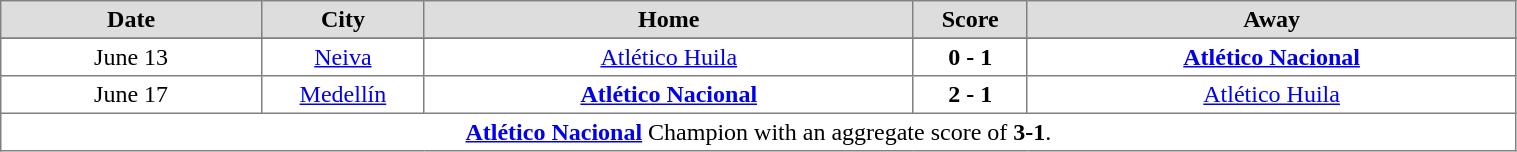<table border=1 style="border-collapse:collapse; font-size:100%;" cellpadding=3 cellspacing=0 width=80%>
<tr bgcolor=#DDDDDD align=center>
<th width=16%>Date</th>
<th width=10%>City</th>
<th width=30%>Home</th>
<th width=7%>Score</th>
<th width=30%>Away</th>
</tr>
<tr bgcolor=#DDDDDD>
</tr>
<tr align=center bgcolor=#ffffff>
<td>June 13</td>
<td><a href='#'>Neiva</a></td>
<td><a href='#'>Atlético Huila</a></td>
<td><strong>0 - 1</strong></td>
<td><strong><a href='#'>Atlético Nacional</a></strong></td>
</tr>
<tr align=center bgcolor=#ffffff>
<td>June 17</td>
<td><a href='#'>Medellín</a></td>
<td><strong><a href='#'>Atlético Nacional</a></strong></td>
<td><strong>2 - 1</strong></td>
<td><a href='#'>Atlético Huila</a></td>
</tr>
<tr align=center bgcolor=#ffffff>
<td colspan=5><strong><a href='#'>Atlético Nacional</a></strong> Champion with an aggregate score of <strong>3-1</strong>.</td>
</tr>
</table>
